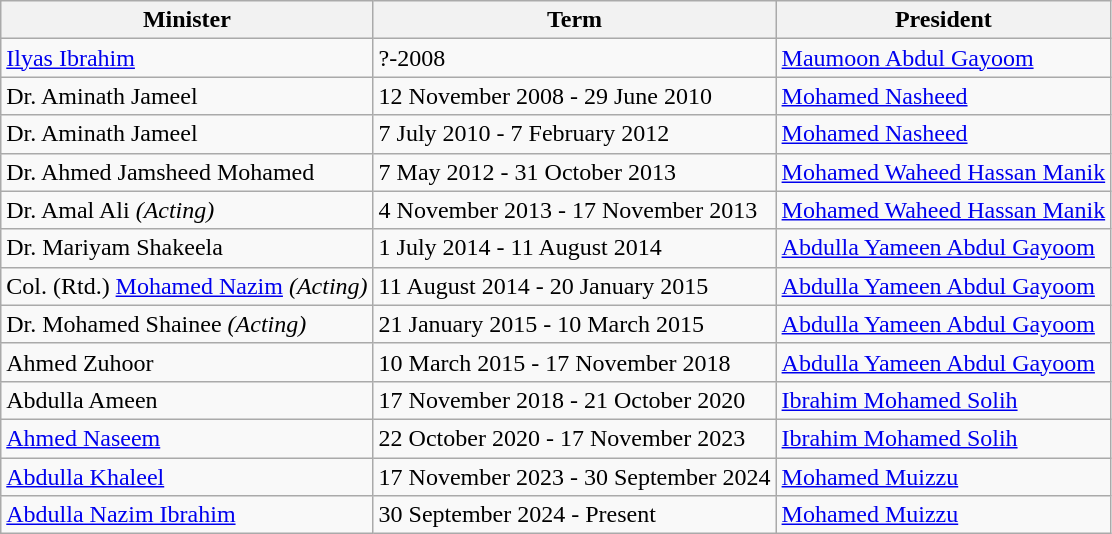<table class="wikitable">
<tr>
<th>Minister</th>
<th>Term</th>
<th>President</th>
</tr>
<tr>
<td><a href='#'>Ilyas Ibrahim</a></td>
<td>?-2008</td>
<td><a href='#'>Maumoon Abdul Gayoom</a></td>
</tr>
<tr>
<td>Dr. Aminath Jameel</td>
<td>12 November 2008 - 29 June 2010</td>
<td><a href='#'>Mohamed Nasheed</a></td>
</tr>
<tr>
<td>Dr. Aminath Jameel</td>
<td>7 July 2010 - 7 February 2012</td>
<td><a href='#'>Mohamed Nasheed</a></td>
</tr>
<tr>
<td>Dr. Ahmed Jamsheed Mohamed</td>
<td>7 May 2012 - 31 October 2013</td>
<td><a href='#'>Mohamed Waheed Hassan Manik</a></td>
</tr>
<tr>
<td>Dr. Amal Ali <em>(Acting)</em></td>
<td>4 November 2013 - 17 November 2013</td>
<td><a href='#'>Mohamed Waheed Hassan Manik</a></td>
</tr>
<tr>
<td>Dr. Mariyam Shakeela</td>
<td>1 July 2014 - 11 August 2014</td>
<td><a href='#'>Abdulla Yameen Abdul Gayoom</a></td>
</tr>
<tr>
<td>Col. (Rtd.) <a href='#'>Mohamed Nazim</a> <em>(Acting)</em></td>
<td>11 August 2014 - 20 January 2015</td>
<td><a href='#'>Abdulla Yameen Abdul Gayoom</a></td>
</tr>
<tr>
<td>Dr. Mohamed Shainee <em>(Acting)</em></td>
<td>21 January 2015 - 10 March 2015</td>
<td><a href='#'>Abdulla Yameen Abdul Gayoom</a></td>
</tr>
<tr>
<td>Ahmed Zuhoor</td>
<td>10 March 2015 - 17 November 2018</td>
<td><a href='#'>Abdulla Yameen Abdul Gayoom</a></td>
</tr>
<tr>
<td>Abdulla Ameen</td>
<td>17 November 2018 - 21 October 2020</td>
<td><a href='#'>Ibrahim Mohamed Solih</a></td>
</tr>
<tr>
<td><a href='#'>Ahmed Naseem</a></td>
<td>22 October 2020 - 17 November 2023</td>
<td><a href='#'>Ibrahim Mohamed Solih</a></td>
</tr>
<tr>
<td><a href='#'>Abdulla Khaleel</a></td>
<td>17 November 2023 - 30 September 2024</td>
<td><a href='#'>Mohamed Muizzu</a></td>
</tr>
<tr>
<td><a href='#'>Abdulla Nazim Ibrahim</a></td>
<td>30 September 2024 - Present</td>
<td><a href='#'>Mohamed Muizzu</a></td>
</tr>
</table>
